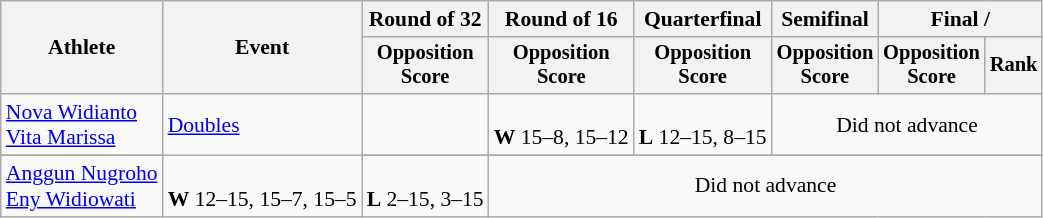<table class=wikitable style="font-size:90%">
<tr>
<th rowspan="2">Athlete</th>
<th rowspan="2">Event</th>
<th>Round of 32</th>
<th>Round of 16</th>
<th>Quarterfinal</th>
<th>Semifinal</th>
<th colspan=2>Final / </th>
</tr>
<tr style="font-size:95%">
<th>Opposition<br>Score</th>
<th>Opposition<br>Score</th>
<th>Opposition<br>Score</th>
<th>Opposition<br>Score</th>
<th>Opposition<br>Score</th>
<th>Rank</th>
</tr>
<tr align=center>
<td align=left><a href='#'>Nova Widianto</a><br><a href='#'>Vita Marissa</a></td>
<td align=left rowspan=2><a href='#'>Doubles</a></td>
<td></td>
<td><br><strong>W</strong> 15–8, 15–12</td>
<td><br><strong>L</strong> 12–15, 8–15</td>
<td colspan=4>Did not advance</td>
</tr>
<tr>
</tr>
<tr align=center>
<td align=left><a href='#'>Anggun Nugroho</a><br><a href='#'>Eny Widiowati</a></td>
<td><br><strong>W</strong> 12–15, 15–7, 15–5</td>
<td><br><strong>L</strong> 2–15, 3–15</td>
<td colspan=5>Did not advance</td>
</tr>
</table>
